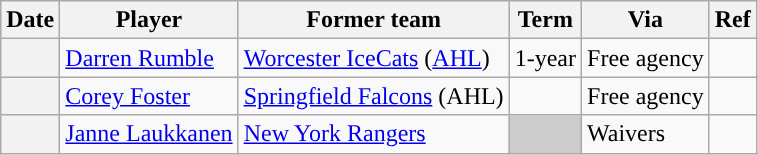<table class="wikitable plainrowheaders">
<tr style="background:#ddd; text-align:center;">
<th>Date</th>
<th>Player</th>
<th>Former team</th>
<th>Term</th>
<th>Via</th>
<th>Ref</th>
</tr>
<tr>
<th scope="row"></th>
<td><a href='#'>Darren Rumble</a></td>
<td><a href='#'>Worcester IceCats</a> (<a href='#'>AHL</a>)</td>
<td>1-year</td>
<td>Free agency</td>
<td></td>
</tr>
<tr>
<th scope="row"></th>
<td><a href='#'>Corey Foster</a></td>
<td><a href='#'>Springfield Falcons</a> (AHL)</td>
<td></td>
<td>Free agency</td>
<td></td>
</tr>
<tr>
<th scope="row"></th>
<td><a href='#'>Janne Laukkanen</a></td>
<td><a href='#'>New York Rangers</a></td>
<td style="background:#ccc"></td>
<td>Waivers</td>
<td></td>
</tr>
</table>
